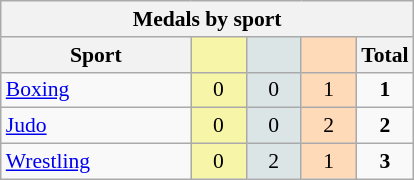<table class="wikitable" style="font-size:90%; text-align:center;">
<tr>
<th colspan="5">Medals by sport</th>
</tr>
<tr>
<th width="120">Sport</th>
<th scope="col" width="30" style="background:#F7F6A8;"></th>
<th scope="col" width="30" style="background:#DCE5E5;"></th>
<th scope="col" width="30" style="background:#FFDAB9;"></th>
<th width="30">Total</th>
</tr>
<tr>
<td align="left"><a href='#'>Boxing</a></td>
<td style="background:#F7F6A8;">0</td>
<td style="background:#DCE5E5;">0</td>
<td style="background:#FFDAB9;">1</td>
<td><strong>1</strong></td>
</tr>
<tr>
<td align="left"><a href='#'>Judo</a></td>
<td style="background:#F7F6A8;">0</td>
<td style="background:#DCE5E5;">0</td>
<td style="background:#FFDAB9;">2</td>
<td><strong>2</strong></td>
</tr>
<tr>
<td align="left"><a href='#'>Wrestling</a></td>
<td style="background:#F7F6A8;">0</td>
<td style="background:#DCE5E5;">2</td>
<td style="background:#FFDAB9;">1</td>
<td><strong>3</strong></td>
</tr>
</table>
